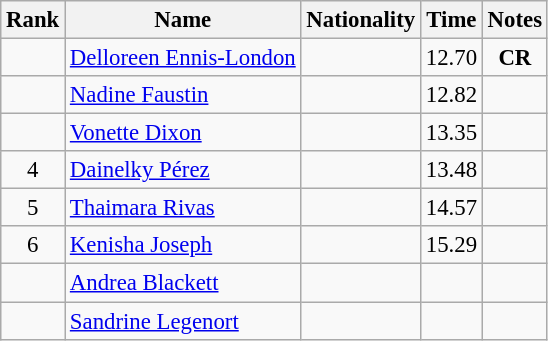<table class="wikitable sortable" style="text-align:center;font-size:95%">
<tr>
<th>Rank</th>
<th>Name</th>
<th>Nationality</th>
<th>Time</th>
<th>Notes</th>
</tr>
<tr>
<td></td>
<td align=left><a href='#'>Delloreen Ennis-London</a></td>
<td align=left></td>
<td>12.70</td>
<td><strong>CR</strong></td>
</tr>
<tr>
<td></td>
<td align=left><a href='#'>Nadine Faustin</a></td>
<td align=left></td>
<td>12.82</td>
<td></td>
</tr>
<tr>
<td></td>
<td align=left><a href='#'>Vonette Dixon</a></td>
<td align=left></td>
<td>13.35</td>
<td></td>
</tr>
<tr>
<td>4</td>
<td align=left><a href='#'>Dainelky Pérez</a></td>
<td align=left></td>
<td>13.48</td>
<td></td>
</tr>
<tr>
<td>5</td>
<td align=left><a href='#'>Thaimara Rivas</a></td>
<td align=left></td>
<td>14.57</td>
<td></td>
</tr>
<tr>
<td>6</td>
<td align=left><a href='#'>Kenisha Joseph</a></td>
<td align=left></td>
<td>15.29</td>
<td></td>
</tr>
<tr>
<td></td>
<td align=left><a href='#'>Andrea Blackett</a></td>
<td align=left></td>
<td></td>
<td></td>
</tr>
<tr>
<td></td>
<td align=left><a href='#'>Sandrine Legenort</a></td>
<td align=left></td>
<td></td>
<td></td>
</tr>
</table>
